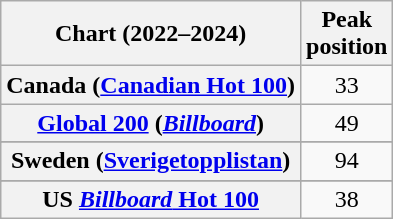<table class="wikitable sortable plainrowheaders" style="text-align:center">
<tr>
<th scope="col">Chart (2022–2024)</th>
<th scope="col">Peak<br>position</th>
</tr>
<tr>
<th scope="row">Canada (<a href='#'>Canadian Hot 100</a>)</th>
<td>33</td>
</tr>
<tr>
<th scope="row"><a href='#'>Global 200</a> (<em><a href='#'>Billboard</a></em>)</th>
<td>49</td>
</tr>
<tr>
</tr>
<tr>
</tr>
<tr>
<th scope="row">Sweden (<a href='#'>Sverigetopplistan</a>)</th>
<td>94</td>
</tr>
<tr>
</tr>
<tr>
<th scope="row">US <a href='#'><em>Billboard</em> Hot 100</a></th>
<td>38</td>
</tr>
</table>
